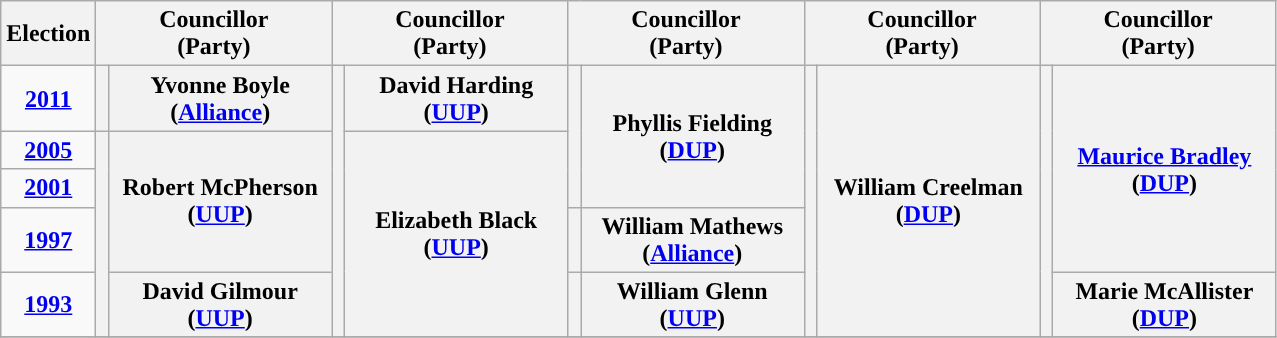<table class="wikitable" style="text-align:center">
<tr>
<th scope="col" width="50">Election</th>
<th scope="col" width="150" colspan = "2">Councillor<br> (Party)</th>
<th scope="col" width="150" colspan = "2">Councillor<br> (Party)</th>
<th scope="col" width="150" colspan = "2">Councillor<br> (Party)</th>
<th scope="col" width="150" colspan = "2">Councillor<br> (Party)</th>
<th scope="col" width="150" colspan = "2">Councillor<br> (Party)</th>
</tr>
<tr>
<td><strong><a href='#'>2011</a></strong></td>
<th rowspan="1" width="1" style="background-color: "></th>
<th rowspan = "1">Yvonne Boyle <br> (<a href='#'>Alliance</a>)</th>
<th rowspan="5" width="1" style="background-color: "></th>
<th rowspan = "1">David Harding <br> (<a href='#'>UUP</a>)</th>
<th rowspan="3" width="1" style="background-color: "></th>
<th rowspan = "3">Phyllis Fielding <br> (<a href='#'>DUP</a>)</th>
<th rowspan="5" width="1" style="background-color: "></th>
<th rowspan = "5">William Creelman <br> (<a href='#'>DUP</a>)</th>
<th rowspan="5" width="1" style="background-color: "></th>
<th rowspan = "4"><a href='#'>Maurice Bradley</a> <br> (<a href='#'>DUP</a>)</th>
</tr>
<tr>
<td><strong><a href='#'>2005</a></strong></td>
<th rowspan="4" width="1" style="background-color: "></th>
<th rowspan = "3">Robert McPherson <br> (<a href='#'>UUP</a>)</th>
<th rowspan = "4">Elizabeth Black <br> (<a href='#'>UUP</a>)</th>
</tr>
<tr>
<td><strong><a href='#'>2001</a></strong></td>
</tr>
<tr>
<td><strong><a href='#'>1997</a></strong></td>
<th rowspan="1" width="1" style="background-color: "></th>
<th rowspan = "1">William Mathews <br> (<a href='#'>Alliance</a>)</th>
</tr>
<tr>
<td><strong><a href='#'>1993</a></strong></td>
<th rowspan = "1">David Gilmour <br> (<a href='#'>UUP</a>)</th>
<th rowspan="1" width="1" style="background-color: "></th>
<th rowspan = "1">William Glenn <br> (<a href='#'>UUP</a>)</th>
<th rowspan = "1">Marie McAllister <br> (<a href='#'>DUP</a>)</th>
</tr>
<tr>
</tr>
</table>
